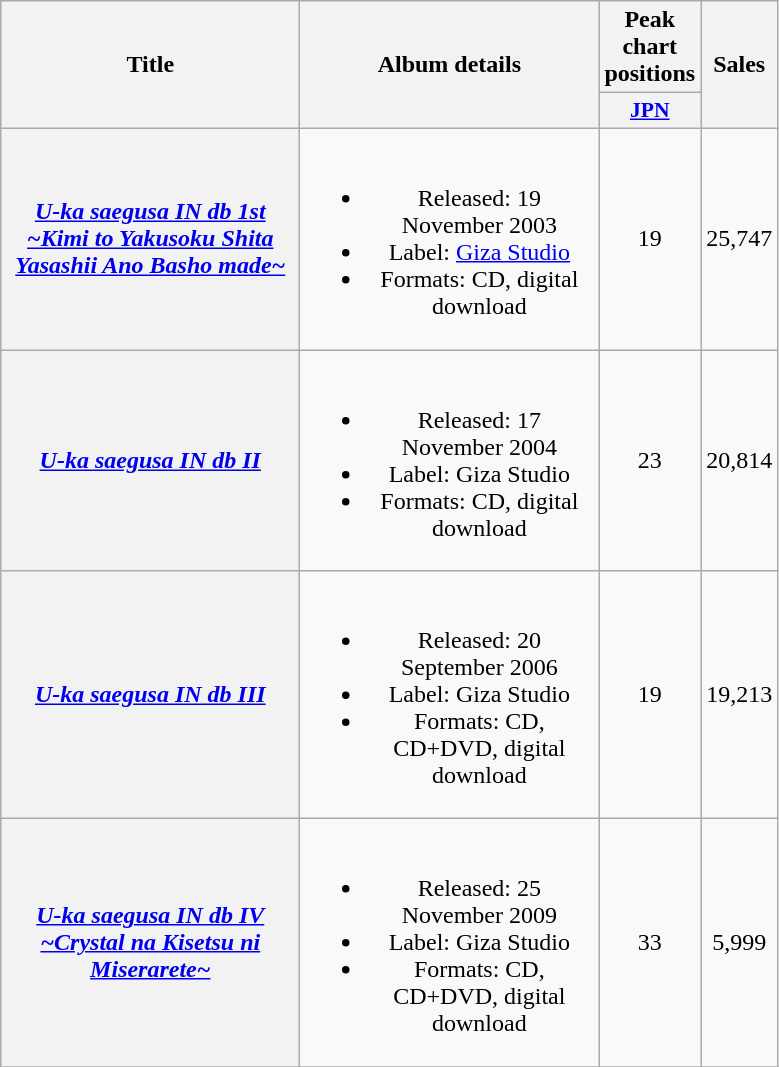<table class="wikitable plainrowheaders" style="text-align:center;" border="1"|>
<tr>
<th scope="col" rowspan="2" style="width:12em;">Title</th>
<th scope="col" rowspan="2" style="width:12em;">Album details</th>
<th colspan="1">Peak chart positions</th>
<th scope="col" rowspan="2">Sales </th>
</tr>
<tr>
<th scope="col" style="width:3em;font-size:90%;"><a href='#'>JPN</a><br></th>
</tr>
<tr>
<th scope="row"><em><a href='#'>U-ka saegusa IN db 1st<br>~Kimi to Yakusoku Shita Yasashii Ano Basho made~</a></em></th>
<td><br><ul><li>Released: 19 November 2003</li><li>Label: <a href='#'>Giza Studio</a></li><li>Formats: CD, digital download</li></ul></td>
<td>19</td>
<td>25,747</td>
</tr>
<tr>
<th scope="row"><em><a href='#'>U-ka saegusa IN db II</a></em></th>
<td><br><ul><li>Released: 17 November 2004</li><li>Label: Giza Studio</li><li>Formats: CD, digital download</li></ul></td>
<td>23</td>
<td>20,814</td>
</tr>
<tr>
<th scope="row"><em><a href='#'>U-ka saegusa IN db III</a></em></th>
<td><br><ul><li>Released: 20 September 2006</li><li>Label: Giza Studio</li><li>Formats: CD, CD+DVD, digital download</li></ul></td>
<td>19</td>
<td>19,213</td>
</tr>
<tr>
<th scope="row"><em><a href='#'>U-ka saegusa IN db IV ~Crystal na Kisetsu ni Miserarete~</a></em></th>
<td><br><ul><li>Released: 25 November 2009</li><li>Label: Giza Studio</li><li>Formats: CD, CD+DVD, digital download</li></ul></td>
<td>33</td>
<td>5,999</td>
</tr>
<tr>
</tr>
</table>
